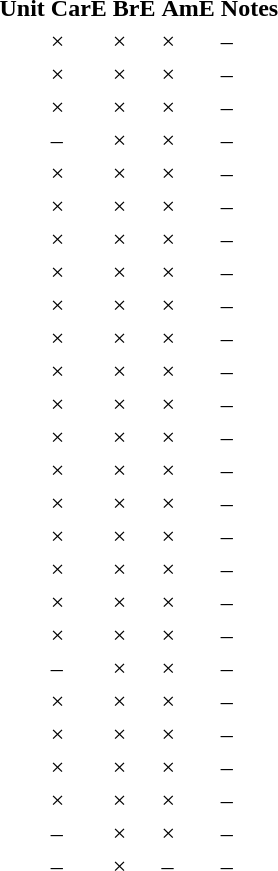<table class="sortable">
<tr>
<th>Unit</th>
<th>CarE</th>
<th>BrE</th>
<th>AmE</th>
<th>Notes</th>
</tr>
<tr>
<td></td>
<td>×</td>
<td>×</td>
<td>×</td>
<td>–</td>
</tr>
<tr>
<td></td>
<td>×</td>
<td>×</td>
<td>×</td>
<td>–</td>
</tr>
<tr>
<td></td>
<td>×</td>
<td>×</td>
<td>×</td>
<td>–</td>
</tr>
<tr>
<td></td>
<td>–</td>
<td>×</td>
<td>×</td>
<td>–</td>
</tr>
<tr>
<td></td>
<td>×</td>
<td>×</td>
<td>×</td>
<td>–</td>
</tr>
<tr>
<td></td>
<td>×</td>
<td>×</td>
<td>×</td>
<td>–</td>
</tr>
<tr>
<td></td>
<td>×</td>
<td>×</td>
<td>×</td>
<td>–</td>
</tr>
<tr>
<td></td>
<td>×</td>
<td>×</td>
<td>×</td>
<td>–</td>
</tr>
<tr>
<td></td>
<td>×</td>
<td>×</td>
<td>×</td>
<td>–</td>
</tr>
<tr>
<td></td>
<td>×</td>
<td>×</td>
<td>×</td>
<td>–</td>
</tr>
<tr>
<td></td>
<td>×</td>
<td>×</td>
<td>×</td>
<td>–</td>
</tr>
<tr>
<td></td>
<td>×</td>
<td>×</td>
<td>×</td>
<td>–</td>
</tr>
<tr>
<td></td>
<td>×</td>
<td>×</td>
<td>×</td>
<td>–</td>
</tr>
<tr>
<td></td>
<td>×</td>
<td>×</td>
<td>×</td>
<td>–</td>
</tr>
<tr>
<td></td>
<td>×</td>
<td>×</td>
<td>×</td>
<td>–</td>
</tr>
<tr>
<td></td>
<td>×</td>
<td>×</td>
<td>×</td>
<td>–</td>
</tr>
<tr>
<td></td>
<td>×</td>
<td>×</td>
<td>×</td>
<td>–</td>
</tr>
<tr>
<td></td>
<td>×</td>
<td>×</td>
<td>×</td>
<td>–</td>
</tr>
<tr>
<td></td>
<td>×</td>
<td>×</td>
<td>×</td>
<td>–</td>
</tr>
<tr>
<td></td>
<td>–</td>
<td>×</td>
<td>×</td>
<td>–</td>
</tr>
<tr>
<td></td>
<td>×</td>
<td>×</td>
<td>×</td>
<td>–</td>
</tr>
<tr>
<td></td>
<td>×</td>
<td>×</td>
<td>×</td>
<td>–</td>
</tr>
<tr>
<td></td>
<td>×</td>
<td>×</td>
<td>×</td>
<td>–</td>
</tr>
<tr>
<td></td>
<td>×</td>
<td>×</td>
<td>×</td>
<td>–</td>
</tr>
<tr>
<td></td>
<td>–</td>
<td>×</td>
<td>×</td>
<td>–</td>
</tr>
<tr>
<td></td>
<td>–</td>
<td>×</td>
<td>–</td>
<td>–</td>
</tr>
</table>
